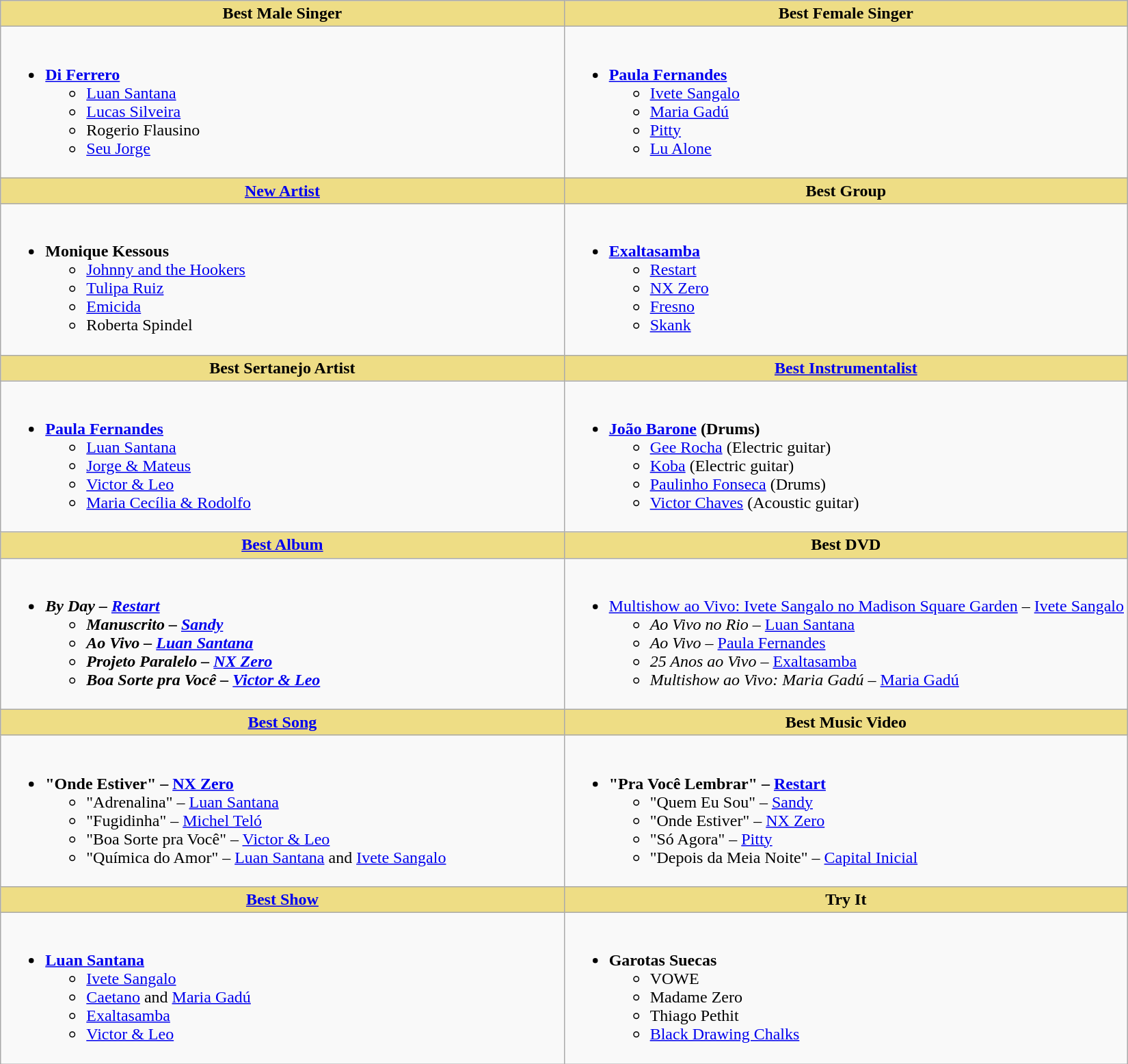<table class="wikitable" style="width=">
<tr>
<th scope="col" width="50%" style="background:#EEDD85;">Best Male Singer</th>
<th scope="col" width="50%" style="background:#EEDD85;">Best Female Singer</th>
</tr>
<tr>
<td style="vertical-align:top"><br><ul><li><strong><a href='#'>Di Ferrero</a></strong><ul><li><a href='#'>Luan Santana</a></li><li><a href='#'>Lucas Silveira</a></li><li>Rogerio Flausino</li><li><a href='#'>Seu Jorge</a></li></ul></li></ul></td>
<td style="vertical-align:top"><br><ul><li><strong><a href='#'>Paula Fernandes</a></strong><ul><li><a href='#'>Ivete Sangalo</a></li><li><a href='#'>Maria Gadú</a></li><li><a href='#'>Pitty</a></li><li><a href='#'>Lu Alone</a></li></ul></li></ul></td>
</tr>
<tr>
<th scope="col" width="50%" style="background:#EEDD85;"><a href='#'>New Artist</a></th>
<th scope="col" width="50%" style="background:#EEDD85;">Best Group</th>
</tr>
<tr>
<td style="vertical-align:top"><br><ul><li><strong>Monique Kessous</strong><ul><li><a href='#'>Johnny and the Hookers</a></li><li><a href='#'>Tulipa Ruiz</a></li><li><a href='#'>Emicida</a></li><li>Roberta Spindel</li></ul></li></ul></td>
<td style="vertical-align:top"><br><ul><li><strong><a href='#'>Exaltasamba</a></strong><ul><li><a href='#'>Restart</a></li><li><a href='#'>NX Zero</a></li><li><a href='#'>Fresno</a></li><li><a href='#'>Skank</a></li></ul></li></ul></td>
</tr>
<tr>
<th scope="col" width="50%" style="background:#EEDD85;">Best Sertanejo Artist</th>
<th scope="col" width="50%" style="background:#EEDD85;"><a href='#'>Best Instrumentalist</a></th>
</tr>
<tr>
<td style="vertical-align:top"><br><ul><li><strong><a href='#'>Paula Fernandes</a></strong><ul><li><a href='#'>Luan Santana</a></li><li><a href='#'>Jorge & Mateus</a></li><li><a href='#'>Victor & Leo</a></li><li><a href='#'>Maria Cecília & Rodolfo</a></li></ul></li></ul></td>
<td style="vertical-align:top"><br><ul><li><strong><a href='#'>João Barone</a> (Drums)</strong><ul><li><a href='#'>Gee Rocha</a> (Electric guitar)</li><li><a href='#'>Koba</a> (Electric guitar)</li><li><a href='#'>Paulinho Fonseca</a> (Drums)</li><li><a href='#'>Victor Chaves</a> (Acoustic guitar)</li></ul></li></ul></td>
</tr>
<tr>
<th scope="col" width="50%" style="background:#EEDD85;"><a href='#'>Best Album</a></th>
<th scope="col" width="50%" style="background:#EEDD85;">Best DVD</th>
</tr>
<tr>
<td style="vertical-align:top"><br><ul><li><strong><em>By Day<em> – <a href='#'>Restart</a><strong><ul><li></em>Manuscrito<em> – <a href='#'>Sandy</a></li><li></em>Ao Vivo<em> – <a href='#'>Luan Santana</a></li><li></em>Projeto Paralelo<em> – <a href='#'>NX Zero</a></li><li></em>Boa Sorte pra Você<em> – <a href='#'>Victor & Leo</a></li></ul></li></ul></td>
<td style="vertical-align:top"><br><ul><li></em></strong><a href='#'>Multishow ao Vivo: Ivete Sangalo no Madison Square Garden</a></em> – <a href='#'>Ivete Sangalo</a></strong><ul><li><em>Ao Vivo no Rio</em> – <a href='#'>Luan Santana</a></li><li><em>Ao Vivo</em> – <a href='#'>Paula Fernandes</a></li><li><em>25 Anos ao Vivo</em> – <a href='#'>Exaltasamba</a></li><li><em>Multishow ao Vivo: Maria Gadú</em> – <a href='#'>Maria Gadú</a></li></ul></li></ul></td>
</tr>
<tr>
<th scope="col" width="50%" style="background:#EEDD85;"><a href='#'>Best Song</a></th>
<th scope="col" width="50%" style="background:#EEDD85;">Best Music Video</th>
</tr>
<tr>
<td style="vertical-align:top"><br><ul><li><strong>"Onde Estiver" – <a href='#'>NX Zero</a></strong><ul><li>"Adrenalina" – <a href='#'>Luan Santana</a></li><li>"Fugidinha" – <a href='#'>Michel Teló</a></li><li>"Boa Sorte pra Você" – <a href='#'>Victor & Leo</a></li><li>"Química do Amor" – <a href='#'>Luan Santana</a> and <a href='#'>Ivete Sangalo</a></li></ul></li></ul></td>
<td style="vertical-align:top"><br><ul><li><strong>"Pra Você Lembrar" – <a href='#'>Restart</a></strong><ul><li>"Quem Eu Sou" – <a href='#'>Sandy</a></li><li>"Onde Estiver" – <a href='#'>NX Zero</a></li><li>"Só Agora" – <a href='#'>Pitty</a></li><li>"Depois da Meia Noite" – <a href='#'>Capital Inicial</a></li></ul></li></ul></td>
</tr>
<tr>
<th scope="col" width="50%" style="background:#EEDD85;"><a href='#'>Best Show</a></th>
<th scope="col" width="50%" style="background:#EEDD85;">Try It</th>
</tr>
<tr>
<td style="vertical-align:top"><br><ul><li><strong><a href='#'>Luan Santana</a></strong><ul><li><a href='#'>Ivete Sangalo</a></li><li><a href='#'>Caetano</a> and <a href='#'>Maria Gadú</a></li><li><a href='#'>Exaltasamba</a></li><li><a href='#'>Victor & Leo</a></li></ul></li></ul></td>
<td style="vertical-align:top"><br><ul><li><strong>Garotas Suecas</strong><ul><li>VOWE</li><li>Madame Zero</li><li>Thiago Pethit</li><li><a href='#'>Black Drawing Chalks</a></li></ul></li></ul></td>
</tr>
</table>
